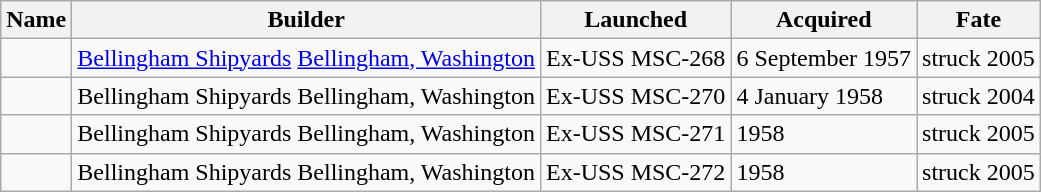<table class="wikitable">
<tr>
<th>Name</th>
<th>Builder</th>
<th>Launched</th>
<th>Acquired</th>
<th>Fate</th>
</tr>
<tr>
<td></td>
<td><a href='#'>Bellingham Shipyards</a> <a href='#'>Bellingham, Washington</a></td>
<td>Ex-USS MSC-268</td>
<td>6 September 1957</td>
<td>struck 2005</td>
</tr>
<tr>
<td></td>
<td>Bellingham Shipyards Bellingham, Washington</td>
<td>Ex-USS MSC-270</td>
<td>4 January 1958</td>
<td>struck 2004</td>
</tr>
<tr>
<td></td>
<td>Bellingham Shipyards Bellingham, Washington</td>
<td>Ex-USS MSC-271</td>
<td>1958</td>
<td>struck 2005</td>
</tr>
<tr>
<td></td>
<td>Bellingham Shipyards Bellingham, Washington</td>
<td>Ex-USS MSC-272</td>
<td>1958</td>
<td>struck 2005</td>
</tr>
</table>
